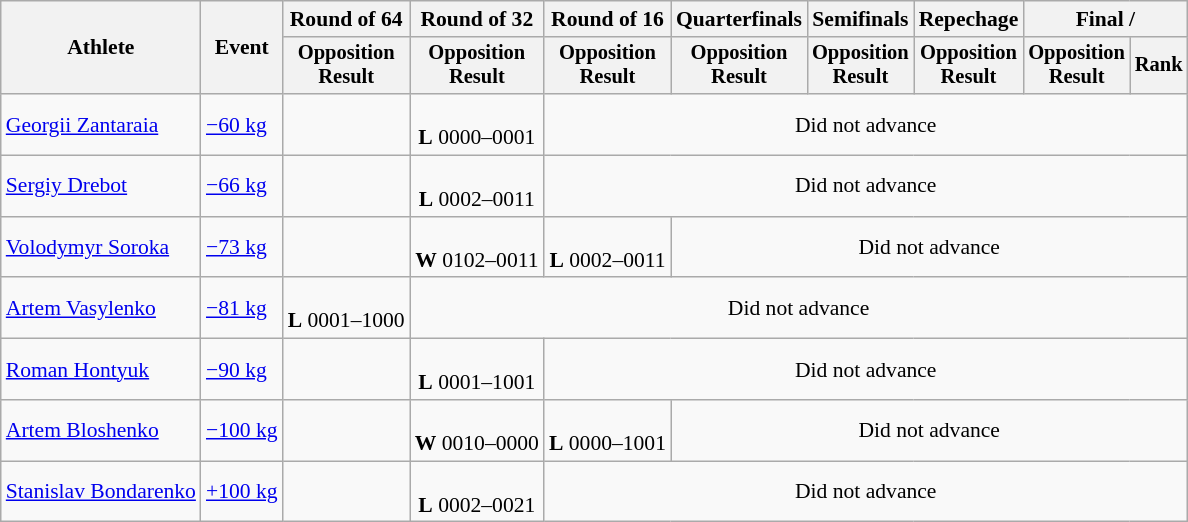<table class="wikitable" style="font-size:90%">
<tr>
<th rowspan="2">Athlete</th>
<th rowspan="2">Event</th>
<th>Round of 64</th>
<th>Round of 32</th>
<th>Round of 16</th>
<th>Quarterfinals</th>
<th>Semifinals</th>
<th>Repechage</th>
<th colspan=2>Final / </th>
</tr>
<tr style="font-size:95%">
<th>Opposition<br>Result</th>
<th>Opposition<br>Result</th>
<th>Opposition<br>Result</th>
<th>Opposition<br>Result</th>
<th>Opposition<br>Result</th>
<th>Opposition<br>Result</th>
<th>Opposition<br>Result</th>
<th>Rank</th>
</tr>
<tr align=center>
<td align=left><a href='#'>Georgii Zantaraia</a></td>
<td align=left><a href='#'>−60 kg</a></td>
<td></td>
<td><br><strong>L</strong> 0000–0001</td>
<td colspan=6>Did not advance</td>
</tr>
<tr align=center>
<td align=left><a href='#'>Sergiy Drebot</a></td>
<td align=left><a href='#'>−66 kg</a></td>
<td></td>
<td><br><strong>L</strong> 0002–0011</td>
<td colspan=6>Did not advance</td>
</tr>
<tr align=center>
<td align=left><a href='#'>Volodymyr Soroka</a></td>
<td align=left><a href='#'>−73 kg</a></td>
<td></td>
<td><br><strong>W</strong> 0102–0011</td>
<td><br><strong>L</strong> 0002–0011</td>
<td colspan=5>Did not advance</td>
</tr>
<tr align=center>
<td align=left><a href='#'>Artem Vasylenko</a></td>
<td align=left><a href='#'>−81 kg</a></td>
<td><br><strong>L</strong> 0001–1000</td>
<td colspan=7>Did not advance</td>
</tr>
<tr align=center>
<td align=left><a href='#'>Roman Hontyuk</a></td>
<td align=left><a href='#'>−90 kg</a></td>
<td></td>
<td><br><strong>L</strong> 0001–1001</td>
<td colspan=6>Did not advance</td>
</tr>
<tr align=center>
<td align=left><a href='#'>Artem Bloshenko</a></td>
<td align=left><a href='#'>−100 kg</a></td>
<td></td>
<td><br><strong>W</strong> 0010–0000</td>
<td><br><strong>L</strong> 0000–1001</td>
<td colspan=5>Did not advance</td>
</tr>
<tr align=center>
<td align=left><a href='#'>Stanislav Bondarenko</a></td>
<td align=left><a href='#'>+100 kg</a></td>
<td></td>
<td><br><strong>L</strong> 0002–0021</td>
<td colspan=6>Did not advance</td>
</tr>
</table>
